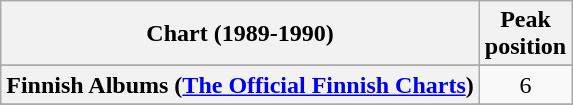<table class="wikitable sortable plainrowheaders">
<tr>
<th>Chart (1989-1990)</th>
<th>Peak<br>position</th>
</tr>
<tr>
</tr>
<tr>
</tr>
<tr>
<th scope="row">Finnish Albums (<a href='#'>The Official Finnish Charts</a>)</th>
<td align="center">6</td>
</tr>
<tr>
</tr>
<tr>
</tr>
<tr>
</tr>
<tr>
</tr>
<tr>
</tr>
<tr>
</tr>
<tr>
</tr>
</table>
